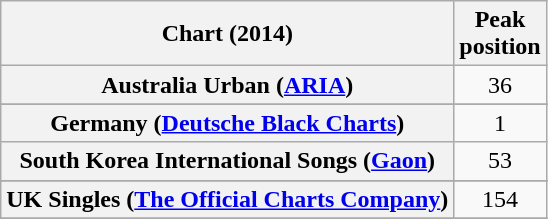<table class="wikitable plainrowheaders sortable">
<tr>
<th scope="col">Chart (2014)</th>
<th scope="col">Peak<br>position</th>
</tr>
<tr>
<th scope="row">Australia Urban (<a href='#'>ARIA</a>)</th>
<td style="text-align:center;">36</td>
</tr>
<tr>
</tr>
<tr>
<th scope="row">Germany (<a href='#'>Deutsche Black Charts</a>)</th>
<td align="center">1</td>
</tr>
<tr>
<th scope="row">South Korea International Songs (<a href='#'>Gaon</a>)</th>
<td align=center>53</td>
</tr>
<tr>
</tr>
<tr>
<th scope="row">UK Singles (<a href='#'>The Official Charts Company</a>)</th>
<td align="center">154</td>
</tr>
<tr>
</tr>
</table>
